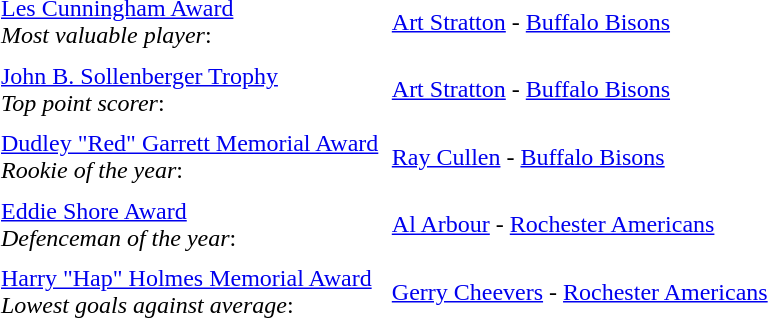<table cellpadding="3" cellspacing="3">
<tr>
<td><a href='#'>Les Cunningham Award</a><br><em>Most valuable player</em>:</td>
<td><a href='#'>Art Stratton</a> - <a href='#'>Buffalo Bisons</a></td>
</tr>
<tr>
<td><a href='#'>John B. Sollenberger Trophy</a><br><em>Top point scorer</em>:</td>
<td><a href='#'>Art Stratton</a> - <a href='#'>Buffalo Bisons</a></td>
</tr>
<tr>
<td><a href='#'>Dudley "Red" Garrett Memorial Award</a><br><em>Rookie of the year</em>:</td>
<td><a href='#'>Ray Cullen</a> - <a href='#'>Buffalo Bisons</a></td>
</tr>
<tr>
<td><a href='#'>Eddie Shore Award</a><br><em>Defenceman of the year</em>:</td>
<td><a href='#'>Al Arbour</a> - <a href='#'>Rochester Americans</a></td>
</tr>
<tr>
<td><a href='#'>Harry "Hap" Holmes Memorial Award</a><br><em>Lowest goals against average</em>:</td>
<td><a href='#'>Gerry Cheevers</a> - <a href='#'>Rochester Americans</a></td>
</tr>
</table>
